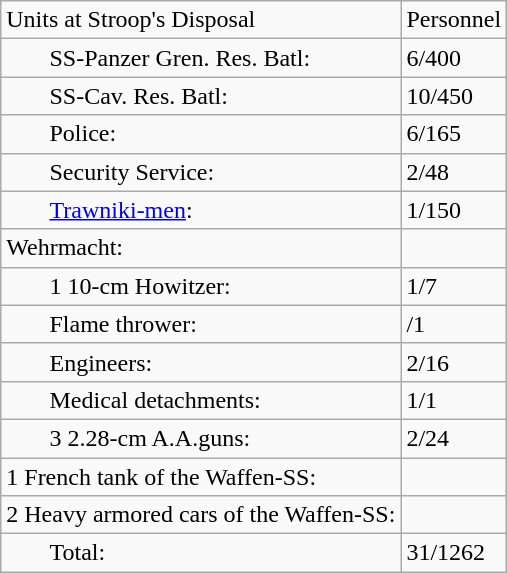<table class="wikitable">
<tr>
<td>Units at Stroop's Disposal</td>
<td>Personnel</td>
</tr>
<tr>
<td style="padding-left: 2em;">SS-Panzer Gren. Res. Batl:</td>
<td>6/400</td>
</tr>
<tr>
<td style="padding-left: 2em;">SS-Cav. Res. Batl:</td>
<td>10/450</td>
</tr>
<tr>
<td style="padding-left: 2em;">Police:</td>
<td>6/165</td>
</tr>
<tr>
<td style="padding-left: 2em;">Security Service:</td>
<td>2/48</td>
</tr>
<tr>
<td style="padding-left: 2em;"><a href='#'>Trawniki-men</a>:</td>
<td>1/150</td>
</tr>
<tr>
<td>Wehrmacht:</td>
<td></td>
</tr>
<tr>
<td style="padding-left: 2em;">1 10-cm Howitzer:</td>
<td>1/7</td>
</tr>
<tr>
<td style="padding-left: 2em;">Flame thrower:</td>
<td>/1</td>
</tr>
<tr>
<td style="padding-left: 2em;">Engineers:</td>
<td>2/16</td>
</tr>
<tr>
<td style="padding-left: 2em;">Medical detachments:</td>
<td>1/1</td>
</tr>
<tr>
<td style="padding-left: 2em;">3 2.28-cm A.A.guns:</td>
<td>2/24</td>
</tr>
<tr>
<td>1 French tank of the Waffen-SS:</td>
<td></td>
</tr>
<tr>
<td>2 Heavy armored cars of the Waffen-SS:</td>
<td></td>
</tr>
<tr>
<td style="padding-left: 2em;">Total:</td>
<td>31/1262</td>
</tr>
</table>
